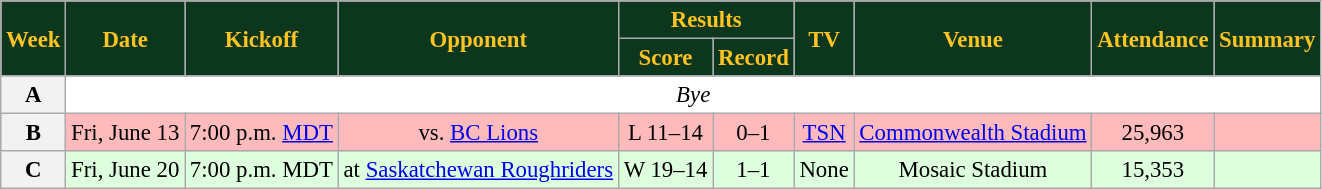<table class="wikitable" style="font-size: 95%;">
<tr>
<th style="background:#0C371D;color:#ffc322;" rowspan=2>Week</th>
<th style="background:#0C371D;color:#ffc322;" rowspan=2>Date</th>
<th style="background:#0C371D;color:#ffc322;" rowspan=2>Kickoff</th>
<th style="background:#0C371D;color:#ffc322;" rowspan=2>Opponent</th>
<th style="background:#0C371D;color:#ffc322;" colspan=2>Results</th>
<th style="background:#0C371D;color:#ffc322;" rowspan=2>TV</th>
<th style="background:#0C371D;color:#ffc322;" rowspan=2>Venue</th>
<th style="background:#0C371D;color:#ffc322;" rowspan=2>Attendance</th>
<th style="background:#0C371D;color:#ffc322;" rowspan=2>Summary</th>
</tr>
<tr>
<th style="background:#0C371D;color:#ffc322;">Score</th>
<th style="background:#0C371D;color:#ffc322;">Record</th>
</tr>
<tr align="center" bgcolor="#ffffff">
<th align="center"><strong>A</strong></th>
<td colspan=9 align="center" valign="middle"><em>Bye</em></td>
</tr>
<tr align="center" bgcolor="#ffbbbb">
<th align="center"><strong>B</strong></th>
<td align="center">Fri, June 13</td>
<td align="center">7:00 p.m. <a href='#'>MDT</a></td>
<td align="center">vs. <a href='#'>BC Lions</a></td>
<td align="center">L 11–14</td>
<td align="center">0–1</td>
<td align="center"><a href='#'>TSN</a></td>
<td align="center"><a href='#'>Commonwealth Stadium</a></td>
<td align="center">25,963</td>
<td align="center"></td>
</tr>
<tr align="center" bgcolor="#ddffdd">
<th align="center"><strong>C</strong></th>
<td align="center">Fri, June 20</td>
<td align="center">7:00 p.m. MDT</td>
<td align="center">at <a href='#'>Saskatchewan Roughriders</a></td>
<td align="center">W 19–14</td>
<td align="center">1–1</td>
<td align="center">None</td>
<td align="center">Mosaic Stadium</td>
<td align="center">15,353</td>
<td align="center"></td>
</tr>
</table>
